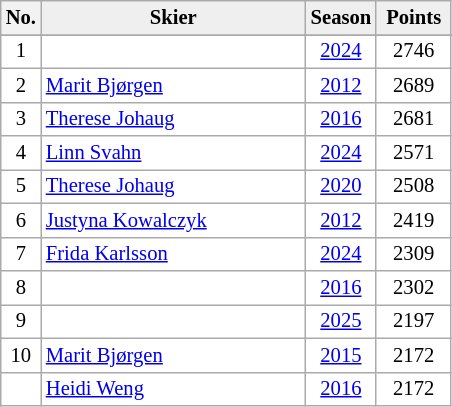<table class="wikitable plainrowheaders" style="background:#fff; font-size:86%; line-height:16px; border:gray solid 1px">
<tr>
<th background:#efefef;">No.</th>
<th style="width:170px; background:#efefef;">Skier</th>
<th style="background:#efefef;">Season</th>
<th style="background:#efefef"> Points </th>
</tr>
<tr align=center>
</tr>
<tr>
<td align=center>1</td>
<td></td>
<td align=center><a href='#'>2024</a></td>
<td align=center>2746</td>
</tr>
<tr>
<td align=center>2</td>
<td> <a href='#'>Marit Bjørgen</a></td>
<td align=center><a href='#'>2012</a></td>
<td align=center>2689</td>
</tr>
<tr>
<td align=center>3</td>
<td> <a href='#'>Therese Johaug</a></td>
<td align=center><a href='#'>2016</a></td>
<td align=center>2681</td>
</tr>
<tr>
<td align=center>4</td>
<td> <a href='#'>Linn Svahn</a></td>
<td align=center><a href='#'>2024</a></td>
<td align=center>2571</td>
</tr>
<tr>
<td align=center>5</td>
<td> <a href='#'>Therese Johaug</a></td>
<td align=center><a href='#'>2020</a></td>
<td align=center>2508</td>
</tr>
<tr>
<td align=center>6</td>
<td> <a href='#'>Justyna Kowalczyk</a></td>
<td align=center><a href='#'>2012</a></td>
<td align=center>2419</td>
</tr>
<tr>
<td align=center>7</td>
<td> <a href='#'>Frida Karlsson</a></td>
<td align=center><a href='#'>2024</a></td>
<td align=center>2309</td>
</tr>
<tr>
<td align=center>8</td>
<td></td>
<td align=center><a href='#'>2016</a></td>
<td align=center>2302</td>
</tr>
<tr>
<td align=center>9</td>
<td></td>
<td align=center><a href='#'>2025</a></td>
<td align=center>2197</td>
</tr>
<tr>
<td align=center>10</td>
<td> <a href='#'>Marit Bjørgen</a></td>
<td align=center><a href='#'>2015</a></td>
<td align=center>2172</td>
</tr>
<tr>
<td></td>
<td> <a href='#'>Heidi Weng</a></td>
<td align=center><a href='#'>2016</a></td>
<td align=center>2172</td>
</tr>
</table>
